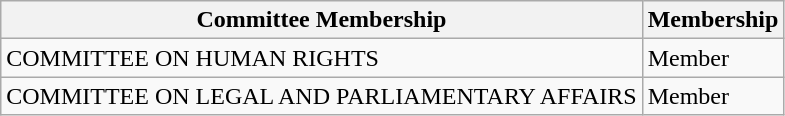<table class="wikitable">
<tr>
<th>Committee Membership</th>
<th>Membership</th>
</tr>
<tr>
<td>COMMITTEE ON HUMAN RIGHTS</td>
<td>Member</td>
</tr>
<tr>
<td>COMMITTEE ON LEGAL AND PARLIAMENTARY AFFAIRS</td>
<td>Member</td>
</tr>
</table>
